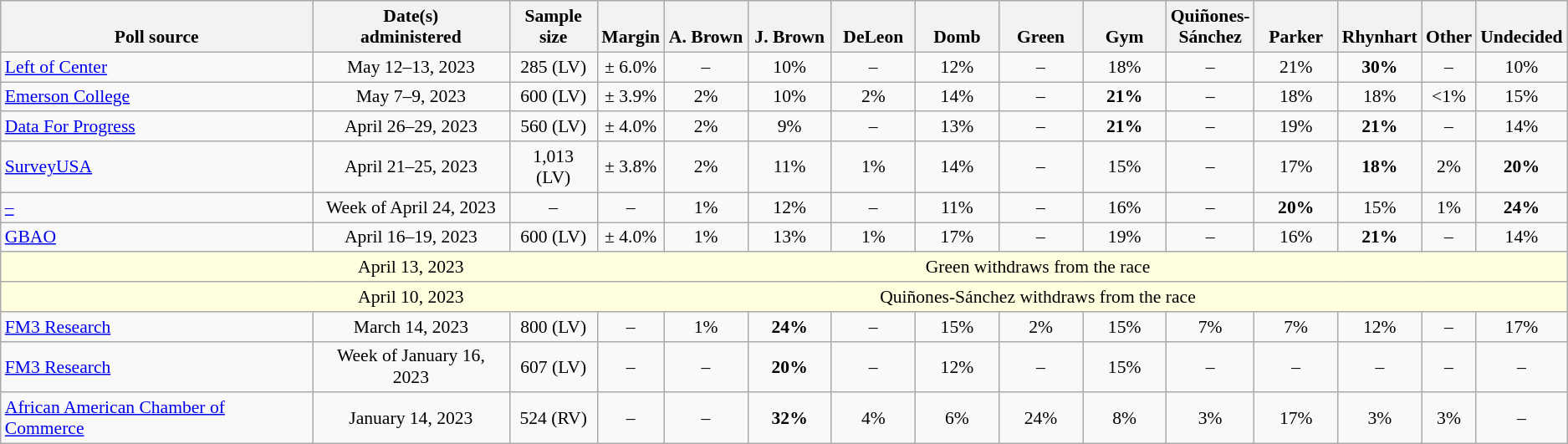<table class="wikitable" style="font-size:90%;text-align:center;">
<tr valign=bottom>
<th>Poll source</th>
<th>Date(s)<br>administered</th>
<th>Sample<br>size</th>
<th>Margin<br></th>
<th style="width:60px;">A. Brown</th>
<th style="width:60px;">J. Brown</th>
<th style="width:60px;">DeLeon</th>
<th style="width:60px;">Domb</th>
<th style="width:60px;">Green</th>
<th style="width:60px;">Gym</th>
<th style="width:60px;">Quiñones-Sánchez</th>
<th style="width:60px;">Parker</th>
<th style="width:60px;">Rhynhart</th>
<th>Other</th>
<th>Undecided</th>
</tr>
<tr>
<td style="text-align:left;"><a href='#'>Left of Center</a></td>
<td>May 12–13, 2023</td>
<td>285 (LV)</td>
<td>± 6.0%</td>
<td>–</td>
<td>10%</td>
<td>–</td>
<td>12%</td>
<td>–</td>
<td>18%</td>
<td>–</td>
<td>21%</td>
<td><strong>30%</strong></td>
<td>–</td>
<td>10%</td>
</tr>
<tr>
<td style="text-align:left;"><a href='#'>Emerson College</a></td>
<td>May 7–9, 2023</td>
<td>600 (LV)</td>
<td>± 3.9%</td>
<td>2%</td>
<td>10%</td>
<td>2%</td>
<td>14%</td>
<td>–</td>
<td><strong>21%</strong></td>
<td>–</td>
<td>18%</td>
<td>18%</td>
<td><1%</td>
<td>15%</td>
</tr>
<tr>
<td style="text-align:left;"><a href='#'>Data For Progress</a></td>
<td>April 26–29, 2023</td>
<td>560 (LV)</td>
<td>± 4.0%</td>
<td>2%</td>
<td>9%</td>
<td>–</td>
<td>13%</td>
<td>–</td>
<td><strong>21%</strong></td>
<td>–</td>
<td>19%</td>
<td><strong>21%</strong></td>
<td>–</td>
<td>14%</td>
</tr>
<tr>
<td style="text-align:left;"><a href='#'>SurveyUSA</a></td>
<td>April 21–25, 2023</td>
<td>1,013 (LV)</td>
<td>± 3.8%</td>
<td>2%</td>
<td>11%</td>
<td>1%</td>
<td>14%</td>
<td>–</td>
<td>15%</td>
<td>–</td>
<td>17%</td>
<td><strong>18%</strong></td>
<td>2%</td>
<td><strong>20%</strong></td>
</tr>
<tr>
<td style="text-align:left;"><a href='#'>–</a></td>
<td>Week of April 24, 2023</td>
<td>–</td>
<td>–</td>
<td>1%</td>
<td>12%</td>
<td>–</td>
<td>11%</td>
<td>–</td>
<td>16%</td>
<td>–</td>
<td><strong>20%</strong></td>
<td>15%</td>
<td>1%</td>
<td><strong>24%</strong></td>
</tr>
<tr>
<td style="text-align:left;"><a href='#'>GBAO</a></td>
<td>April 16–19, 2023</td>
<td>600 (LV)</td>
<td>± 4.0%</td>
<td>1%</td>
<td>13%</td>
<td>1%</td>
<td>17%</td>
<td>–</td>
<td>19%</td>
<td>–</td>
<td>16%</td>
<td><strong>21%</strong></td>
<td>–</td>
<td>14%</td>
</tr>
<tr style="background:lightyellow;">
<td style="border-right-style:hidden; background:lightyellow;"></td>
<td style="border-right-style:hidden; ">April 13, 2023</td>
<td colspan="15">Green withdraws from the race</td>
</tr>
<tr style="background:lightyellow;">
<td style="border-right-style:hidden; background:lightyellow;"></td>
<td style="border-right-style:hidden; ">April 10, 2023</td>
<td colspan="15">Quiñones-Sánchez withdraws from the race</td>
</tr>
<tr>
<td style="text-align:left;"><a href='#'>FM3 Research</a></td>
<td>March 14, 2023</td>
<td>800 (LV)</td>
<td>–</td>
<td>1%</td>
<td><strong>24%</strong></td>
<td>–</td>
<td>15%</td>
<td>2%</td>
<td>15%</td>
<td>7%</td>
<td>7%</td>
<td>12%</td>
<td>–</td>
<td>17%</td>
</tr>
<tr>
<td style="text-align:left;"><a href='#'>FM3 Research</a></td>
<td>Week of January 16, 2023</td>
<td>607 (LV)</td>
<td>–</td>
<td>–</td>
<td><strong>20%</strong></td>
<td>–</td>
<td>12%</td>
<td>–</td>
<td>15%</td>
<td>–</td>
<td>–</td>
<td>–</td>
<td>–</td>
<td>–</td>
</tr>
<tr>
<td style="text-align:left;"><a href='#'>African American Chamber of Commerce</a></td>
<td>January 14, 2023</td>
<td>524 (RV)</td>
<td>–</td>
<td>–</td>
<td><strong>32%</strong></td>
<td>4%</td>
<td>6%</td>
<td>24%</td>
<td>8%</td>
<td>3%</td>
<td>17%</td>
<td>3%</td>
<td>3%</td>
<td>–</td>
</tr>
</table>
